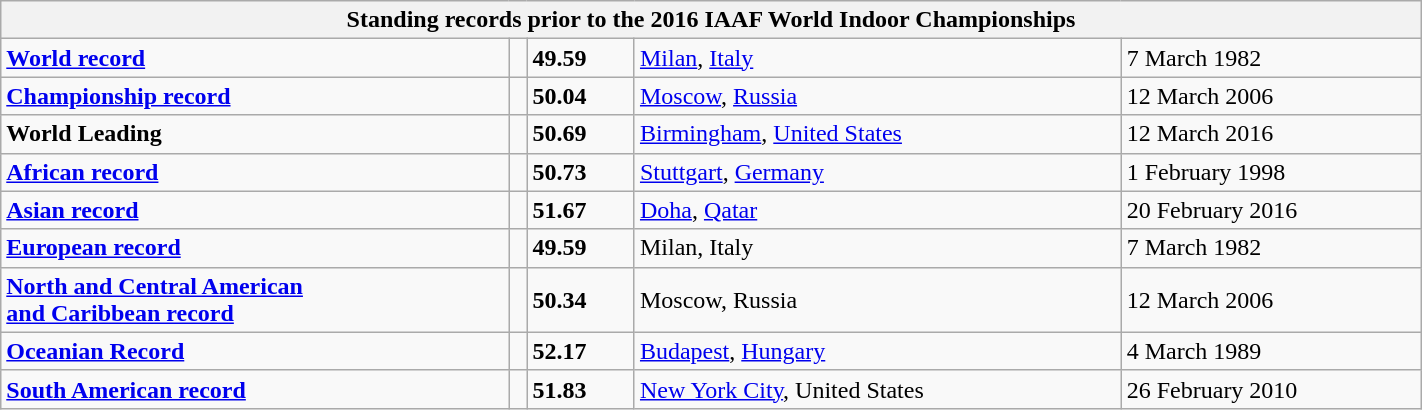<table class="wikitable" width=75%>
<tr>
<th colspan="5">Standing records prior to the 2016 IAAF World Indoor Championships</th>
</tr>
<tr>
<td><strong><a href='#'>World record</a></strong></td>
<td></td>
<td><strong>49.59</strong></td>
<td><a href='#'>Milan</a>, <a href='#'>Italy</a></td>
<td>7 March 1982</td>
</tr>
<tr>
<td><strong><a href='#'>Championship record</a></strong></td>
<td></td>
<td><strong>50.04</strong></td>
<td><a href='#'>Moscow</a>, <a href='#'>Russia</a></td>
<td>12 March 2006</td>
</tr>
<tr>
<td><strong>World Leading</strong></td>
<td></td>
<td><strong>50.69</strong></td>
<td><a href='#'>Birmingham</a>, <a href='#'>United States</a></td>
<td>12 March 2016</td>
</tr>
<tr>
<td><strong><a href='#'>African record</a></strong></td>
<td></td>
<td><strong>50.73</strong></td>
<td><a href='#'>Stuttgart</a>, <a href='#'>Germany</a></td>
<td>1 February 1998</td>
</tr>
<tr>
<td><strong><a href='#'>Asian record</a></strong></td>
<td></td>
<td><strong>51.67</strong></td>
<td><a href='#'>Doha</a>, <a href='#'>Qatar</a></td>
<td>20 February 2016</td>
</tr>
<tr>
<td><strong><a href='#'>European record</a></strong></td>
<td></td>
<td><strong>49.59</strong></td>
<td>Milan, Italy</td>
<td>7 March 1982</td>
</tr>
<tr>
<td><strong><a href='#'>North and Central American <br>and Caribbean record</a></strong></td>
<td></td>
<td><strong>50.34 </strong></td>
<td>Moscow, Russia</td>
<td>12 March 2006</td>
</tr>
<tr>
<td><strong><a href='#'>Oceanian Record</a></strong></td>
<td></td>
<td><strong>52.17</strong></td>
<td><a href='#'>Budapest</a>, <a href='#'>Hungary</a></td>
<td>4 March 1989</td>
</tr>
<tr>
<td><strong><a href='#'>South American record</a></strong></td>
<td></td>
<td><strong>51.83</strong></td>
<td><a href='#'>New York City</a>, United States</td>
<td>26 February 2010</td>
</tr>
</table>
